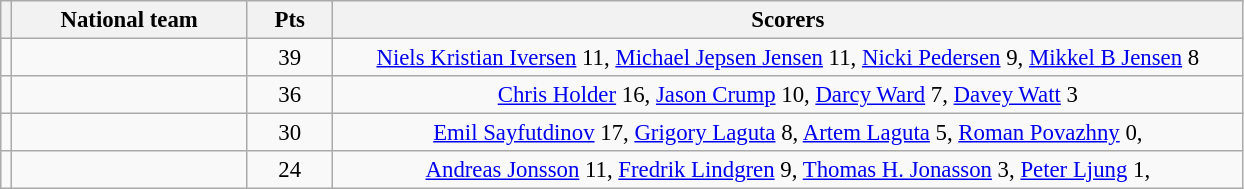<table class=wikitable style="font-size: 95%">
<tr>
<th></th>
<th width=150>National team</th>
<th width=50>Pts</th>
<th width=600>Scorers</th>
</tr>
<tr align=center >
<td></td>
<td align=left></td>
<td>39</td>
<td><a href='#'>Niels Kristian Iversen</a> 11, <a href='#'>Michael Jepsen Jensen</a> 11, <a href='#'>Nicki Pedersen</a> 9, <a href='#'>Mikkel B Jensen</a> 8</td>
</tr>
<tr align=center>
<td></td>
<td align=left></td>
<td>36</td>
<td><a href='#'>Chris Holder</a> 16, <a href='#'>Jason Crump</a> 10, <a href='#'>Darcy Ward</a> 7, <a href='#'>Davey Watt</a> 3</td>
</tr>
<tr align=center>
<td></td>
<td align=left></td>
<td>30</td>
<td><a href='#'>Emil Sayfutdinov</a> 17, <a href='#'>Grigory Laguta</a> 8, <a href='#'>Artem Laguta</a> 5, <a href='#'>Roman Povazhny</a> 0,</td>
</tr>
<tr align=center>
<td></td>
<td align=left></td>
<td>24</td>
<td><a href='#'>Andreas Jonsson</a> 11, <a href='#'>Fredrik Lindgren</a> 9, <a href='#'>Thomas H. Jonasson</a> 3, <a href='#'>Peter Ljung</a> 1,</td>
</tr>
</table>
